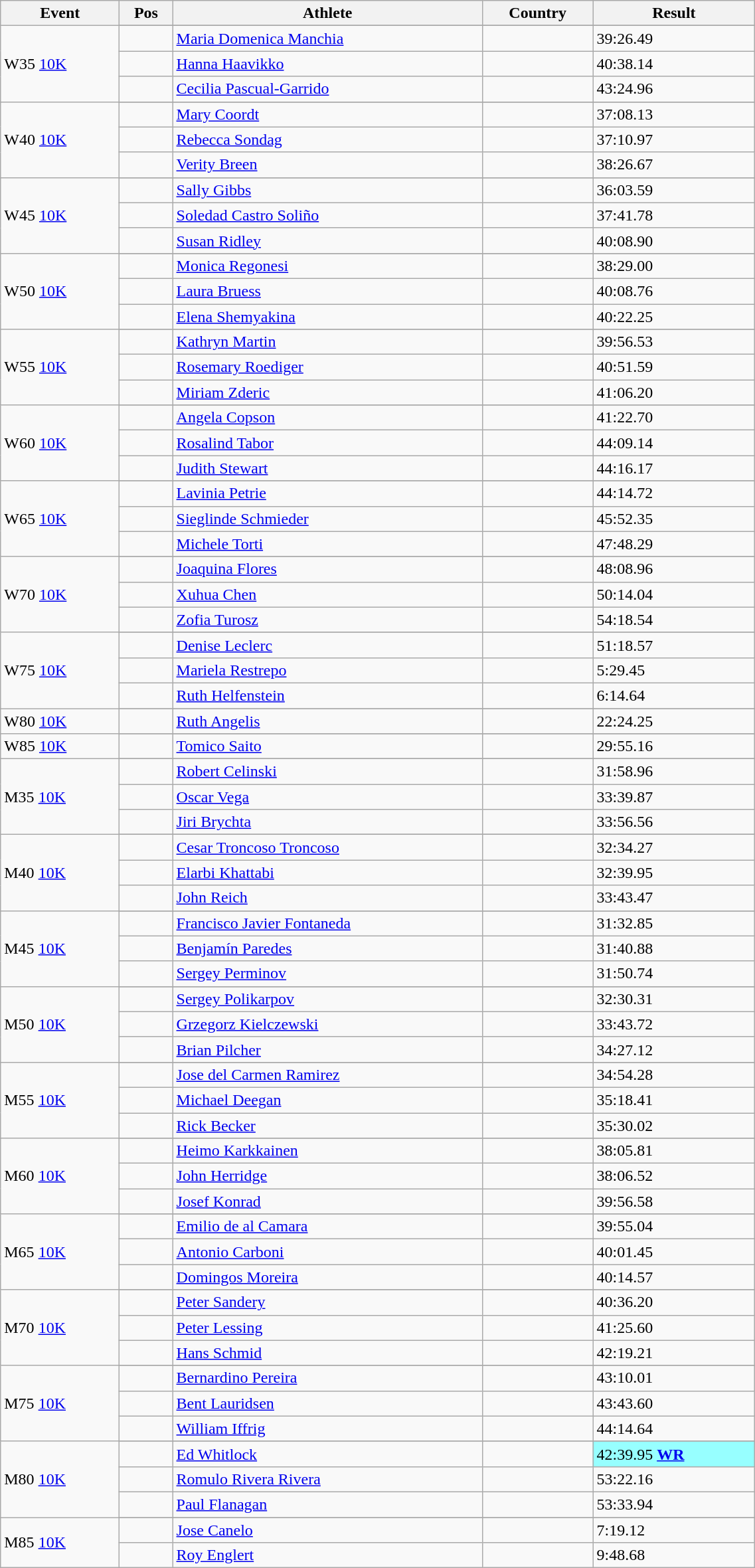<table class="wikitable" style="width:60%;">
<tr>
<th>Event</th>
<th>Pos</th>
<th>Athlete</th>
<th>Country</th>
<th>Result</th>
</tr>
<tr>
<td rowspan="4">W35 <a href='#'>10K</a></td>
</tr>
<tr>
<td align=center></td>
<td align=left><a href='#'>Maria Domenica Manchia</a></td>
<td align=left></td>
<td>39:26.49</td>
</tr>
<tr>
<td align=center></td>
<td align=left><a href='#'>Hanna Haavikko</a></td>
<td align=left></td>
<td>40:38.14</td>
</tr>
<tr>
<td align=center></td>
<td align=left><a href='#'>Cecilia Pascual-Garrido</a></td>
<td align=left></td>
<td>43:24.96</td>
</tr>
<tr>
<td rowspan="4">W40 <a href='#'>10K</a></td>
</tr>
<tr>
<td align=center></td>
<td align=left><a href='#'>Mary Coordt</a></td>
<td align=left></td>
<td>37:08.13</td>
</tr>
<tr>
<td align=center></td>
<td align=left><a href='#'>Rebecca Sondag</a></td>
<td align=left></td>
<td>37:10.97</td>
</tr>
<tr>
<td align=center></td>
<td align=left><a href='#'>Verity Breen</a></td>
<td align=left></td>
<td>38:26.67</td>
</tr>
<tr>
<td rowspan="4">W45 <a href='#'>10K</a></td>
</tr>
<tr>
<td align=center></td>
<td align=left><a href='#'>Sally Gibbs</a></td>
<td align=left></td>
<td>36:03.59</td>
</tr>
<tr>
<td align=center></td>
<td align=left><a href='#'>Soledad Castro Soliño</a></td>
<td align=left></td>
<td>37:41.78</td>
</tr>
<tr>
<td align=center></td>
<td align=left><a href='#'>Susan Ridley</a></td>
<td align=left></td>
<td>40:08.90</td>
</tr>
<tr>
<td rowspan="4">W50 <a href='#'>10K</a></td>
</tr>
<tr>
<td align=center></td>
<td align=left><a href='#'>Monica Regonesi</a></td>
<td align=left></td>
<td>38:29.00</td>
</tr>
<tr>
<td align=center></td>
<td align=left><a href='#'>Laura Bruess</a></td>
<td align=left></td>
<td>40:08.76</td>
</tr>
<tr>
<td align=center></td>
<td align=left><a href='#'>Elena Shemyakina</a></td>
<td align=left></td>
<td>40:22.25</td>
</tr>
<tr>
<td rowspan="4">W55 <a href='#'>10K</a></td>
</tr>
<tr>
<td align=center></td>
<td align=left><a href='#'>Kathryn Martin</a></td>
<td align=left></td>
<td>39:56.53</td>
</tr>
<tr>
<td align=center></td>
<td align=left><a href='#'>Rosemary Roediger</a></td>
<td align=left></td>
<td>40:51.59</td>
</tr>
<tr>
<td align=center></td>
<td align=left><a href='#'>Miriam Zderic</a></td>
<td align=left></td>
<td>41:06.20</td>
</tr>
<tr>
<td rowspan="4">W60 <a href='#'>10K</a></td>
</tr>
<tr>
<td align=center></td>
<td align=left><a href='#'>Angela Copson</a></td>
<td align=left></td>
<td>41:22.70</td>
</tr>
<tr>
<td align=center></td>
<td align=left><a href='#'>Rosalind Tabor</a></td>
<td align=left></td>
<td>44:09.14</td>
</tr>
<tr>
<td align=center></td>
<td align=left><a href='#'>Judith Stewart</a></td>
<td align=left></td>
<td>44:16.17</td>
</tr>
<tr>
<td rowspan="4">W65 <a href='#'>10K</a></td>
</tr>
<tr>
<td align=center></td>
<td align=left><a href='#'>Lavinia Petrie</a></td>
<td align=left></td>
<td>44:14.72</td>
</tr>
<tr>
<td align=center></td>
<td align=left><a href='#'>Sieglinde Schmieder</a></td>
<td align=left></td>
<td>45:52.35</td>
</tr>
<tr>
<td align=center></td>
<td align=left><a href='#'>Michele Torti</a></td>
<td align=left></td>
<td>47:48.29</td>
</tr>
<tr>
<td rowspan="4">W70 <a href='#'>10K</a></td>
</tr>
<tr>
<td align=center></td>
<td align=left><a href='#'>Joaquina Flores</a></td>
<td align=left></td>
<td>48:08.96</td>
</tr>
<tr>
<td align=center></td>
<td align=left><a href='#'>Xuhua Chen</a></td>
<td align=left></td>
<td>50:14.04</td>
</tr>
<tr>
<td align=center></td>
<td align=left><a href='#'>Zofia Turosz</a></td>
<td align=left></td>
<td>54:18.54</td>
</tr>
<tr>
<td rowspan="4">W75 <a href='#'>10K</a></td>
</tr>
<tr>
<td align=center></td>
<td align=left><a href='#'>Denise Leclerc</a></td>
<td align=left></td>
<td>51:18.57</td>
</tr>
<tr>
<td align=center></td>
<td align=left><a href='#'>Mariela Restrepo</a></td>
<td align=left></td>
<td>5:29.45</td>
</tr>
<tr>
<td align=center></td>
<td align=left><a href='#'>Ruth Helfenstein</a></td>
<td align=left></td>
<td>6:14.64</td>
</tr>
<tr>
<td rowspan="2">W80 <a href='#'>10K</a></td>
</tr>
<tr>
<td align=center></td>
<td align=left><a href='#'>Ruth Angelis</a></td>
<td align=left></td>
<td>22:24.25</td>
</tr>
<tr>
<td rowspan="2">W85 <a href='#'>10K</a></td>
</tr>
<tr>
<td align=center></td>
<td align=left><a href='#'>Tomico Saito</a></td>
<td align=left></td>
<td>29:55.16</td>
</tr>
<tr>
<td rowspan="4">M35 <a href='#'>10K</a></td>
</tr>
<tr>
<td align=center></td>
<td align=left><a href='#'>Robert Celinski</a></td>
<td align=left></td>
<td>31:58.96</td>
</tr>
<tr>
<td align=center></td>
<td align=left><a href='#'>Oscar Vega</a></td>
<td align=left></td>
<td>33:39.87</td>
</tr>
<tr>
<td align=center></td>
<td align=left><a href='#'>Jiri Brychta</a></td>
<td align=left></td>
<td>33:56.56</td>
</tr>
<tr>
<td rowspan="4">M40 <a href='#'>10K</a></td>
</tr>
<tr>
<td align=center></td>
<td align=left><a href='#'>Cesar Troncoso Troncoso</a></td>
<td align=left></td>
<td>32:34.27</td>
</tr>
<tr>
<td align=center></td>
<td align=left><a href='#'>Elarbi Khattabi</a></td>
<td align=left></td>
<td>32:39.95</td>
</tr>
<tr>
<td align=center></td>
<td align=left><a href='#'>John Reich</a></td>
<td align=left></td>
<td>33:43.47</td>
</tr>
<tr>
<td rowspan="4">M45 <a href='#'>10K</a></td>
</tr>
<tr>
<td align=center></td>
<td align=left><a href='#'>Francisco Javier Fontaneda</a></td>
<td align=left></td>
<td>31:32.85</td>
</tr>
<tr>
<td align=center></td>
<td align=left><a href='#'>Benjamín Paredes</a></td>
<td align=left></td>
<td>31:40.88</td>
</tr>
<tr>
<td align=center></td>
<td align=left><a href='#'>Sergey Perminov</a></td>
<td align=left></td>
<td>31:50.74</td>
</tr>
<tr>
<td rowspan="4">M50 <a href='#'>10K</a></td>
</tr>
<tr>
<td align=center></td>
<td align=left><a href='#'>Sergey Polikarpov</a></td>
<td align=left></td>
<td>32:30.31</td>
</tr>
<tr>
<td align=center></td>
<td align=left><a href='#'>Grzegorz Kielczewski</a></td>
<td align=left></td>
<td>33:43.72</td>
</tr>
<tr>
<td align=center></td>
<td align=left><a href='#'>Brian Pilcher</a></td>
<td align=left></td>
<td>34:27.12</td>
</tr>
<tr>
<td rowspan="4">M55 <a href='#'>10K</a></td>
</tr>
<tr>
<td align=center></td>
<td align=left><a href='#'>Jose del Carmen Ramirez</a></td>
<td align=left></td>
<td>34:54.28</td>
</tr>
<tr>
<td align=center></td>
<td align=left><a href='#'>Michael Deegan</a></td>
<td align=left></td>
<td>35:18.41</td>
</tr>
<tr>
<td align=center></td>
<td align=left><a href='#'>Rick Becker</a></td>
<td align=left></td>
<td>35:30.02</td>
</tr>
<tr>
<td rowspan="4">M60 <a href='#'>10K</a></td>
</tr>
<tr>
<td align=center></td>
<td align=left><a href='#'>Heimo Karkkainen</a></td>
<td align=left></td>
<td>38:05.81</td>
</tr>
<tr>
<td align=center></td>
<td align=left><a href='#'>John Herridge</a></td>
<td align=left></td>
<td>38:06.52</td>
</tr>
<tr>
<td align=center></td>
<td align=left><a href='#'>Josef Konrad</a></td>
<td align=left></td>
<td>39:56.58</td>
</tr>
<tr>
<td rowspan="4">M65 <a href='#'>10K</a></td>
</tr>
<tr>
<td align=center></td>
<td align=left><a href='#'>Emilio de al Camara</a></td>
<td align=left></td>
<td>39:55.04</td>
</tr>
<tr>
<td align=center></td>
<td align=left><a href='#'>Antonio Carboni</a></td>
<td align=left></td>
<td>40:01.45</td>
</tr>
<tr>
<td align=center></td>
<td align=left><a href='#'>Domingos Moreira</a></td>
<td align=left></td>
<td>40:14.57</td>
</tr>
<tr>
<td rowspan="4">M70 <a href='#'>10K</a></td>
</tr>
<tr>
<td align=center></td>
<td align=left><a href='#'>Peter Sandery</a></td>
<td align=left></td>
<td>40:36.20</td>
</tr>
<tr>
<td align=center></td>
<td align=left><a href='#'>Peter Lessing</a></td>
<td align=left></td>
<td>41:25.60</td>
</tr>
<tr>
<td align=center></td>
<td align=left><a href='#'>Hans Schmid</a></td>
<td align=left></td>
<td>42:19.21</td>
</tr>
<tr>
<td rowspan="4">M75 <a href='#'>10K</a></td>
</tr>
<tr>
<td align=center></td>
<td align=left><a href='#'>Bernardino Pereira</a></td>
<td align=left></td>
<td>43:10.01</td>
</tr>
<tr>
<td align=center></td>
<td align=left><a href='#'>Bent Lauridsen</a></td>
<td align=left></td>
<td>43:43.60</td>
</tr>
<tr>
<td align=center></td>
<td align=left><a href='#'>William Iffrig</a></td>
<td align=left></td>
<td>44:14.64</td>
</tr>
<tr>
<td rowspan="4">M80 <a href='#'>10K</a></td>
</tr>
<tr>
<td align=center></td>
<td align=left><a href='#'>Ed Whitlock</a></td>
<td align=left></td>
<td bgcolor=#97ffff>42:39.95 <strong><a href='#'>WR</a></strong></td>
</tr>
<tr>
<td align=center></td>
<td align=left><a href='#'>Romulo Rivera Rivera</a></td>
<td align=left></td>
<td>53:22.16</td>
</tr>
<tr>
<td align=center></td>
<td align=left><a href='#'>Paul Flanagan</a></td>
<td align=left></td>
<td>53:33.94</td>
</tr>
<tr>
<td rowspan="3">M85 <a href='#'>10K</a></td>
</tr>
<tr>
<td align=center></td>
<td align=left><a href='#'>Jose Canelo</a></td>
<td align=left></td>
<td>7:19.12</td>
</tr>
<tr>
<td align=center></td>
<td align=left><a href='#'>Roy Englert</a></td>
<td align=left></td>
<td>9:48.68</td>
</tr>
</table>
